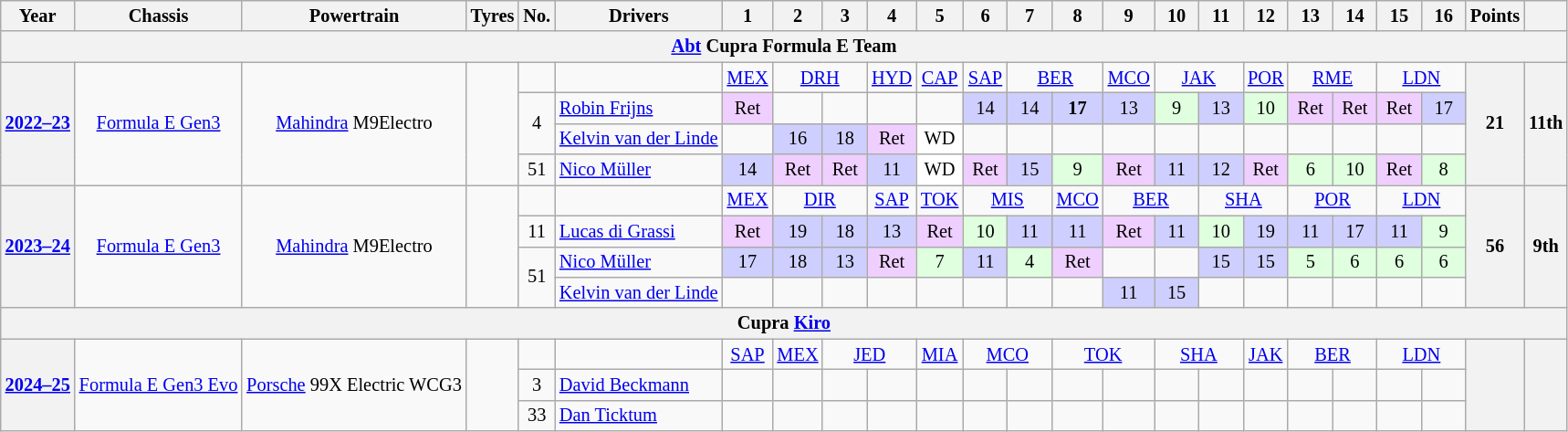<table class="wikitable" style="font-size: 85%; text-align:center;">
<tr>
<th valign="middle">Year</th>
<th valign="middle">Chassis</th>
<th valign="middle">Powertrain</th>
<th valign="middle">Tyres</th>
<th valign="middle">No.</th>
<th valign="middle">Drivers</th>
<th style="width:26px;">1</th>
<th style="width:26px;">2</th>
<th style="width:26px;">3</th>
<th style="width:26px;">4</th>
<th style="width:26px;">5</th>
<th style="width:26px;">6</th>
<th style="width:26px;">7</th>
<th style="width:26px;">8</th>
<th style="width:26px;">9</th>
<th style="width:26px;">10</th>
<th style="width:26px;">11</th>
<th style="width:26px;">12</th>
<th style="width:26px;">13</th>
<th style="width:26px;">14</th>
<th style="width:26px;">15</th>
<th style="width:26px;">16</th>
<th valign="middle">Points</th>
<th></th>
</tr>
<tr>
<th colspan="24"><a href='#'>Abt</a> Cupra Formula E Team</th>
</tr>
<tr>
<th rowspan="4"><a href='#'>2022–23</a></th>
<td rowspan="4"><a href='#'>Formula E Gen3</a></td>
<td rowspan="4"><a href='#'>Mahindra</a> M9Electro</td>
<td rowspan="4"></td>
<td></td>
<td></td>
<td><a href='#'>MEX</a></td>
<td colspan="2"><a href='#'>DRH</a></td>
<td><a href='#'>HYD</a></td>
<td><a href='#'>CAP</a></td>
<td><a href='#'>SAP</a></td>
<td colspan="2"><a href='#'>BER</a></td>
<td><a href='#'>MCO</a></td>
<td colspan="2"><a href='#'>JAK</a></td>
<td><a href='#'>POR</a></td>
<td colspan="2"><a href='#'>RME</a></td>
<td colspan="2"><a href='#'>LDN</a></td>
<th rowspan="4">21</th>
<th rowspan="4">11th</th>
</tr>
<tr>
<td rowspan="2">4</td>
<td align="left"> <a href='#'>Robin Frijns</a></td>
<td style="background:#EFCFFF;">Ret</td>
<td></td>
<td></td>
<td></td>
<td></td>
<td style="background:#CFCFFF;">14</td>
<td style="background:#CFCFFF;">14</td>
<td style="background:#cfcfff;"><strong>17</strong></td>
<td style="background:#cfcfff;">13</td>
<td style="background:#dfffdf;">9</td>
<td style="background:#cfcfff;">13</td>
<td style="background:#dfffdf;">10</td>
<td style="background:#efcfff;">Ret</td>
<td style="background:#efcfff;">Ret</td>
<td style="background:#efcfff;">Ret</td>
<td style="background:#cfcfff;">17</td>
</tr>
<tr>
<td align="left"> <a href='#'>Kelvin van der Linde</a></td>
<td></td>
<td style="background:#CFCFFF;">16</td>
<td style="background:#CFCFFF;">18</td>
<td style="background:#EFCFFF;">Ret</td>
<td style="background:#FFFFFF;">WD</td>
<td></td>
<td></td>
<td></td>
<td></td>
<td></td>
<td></td>
<td></td>
<td></td>
<td></td>
<td></td>
<td></td>
</tr>
<tr>
<td>51</td>
<td align="left"> <a href='#'>Nico Müller</a></td>
<td style="background:#CFCFFF;">14</td>
<td style="background:#EFCFFF;">Ret</td>
<td style="background:#EFCFFF;">Ret</td>
<td style="background:#CFCFFF;">11</td>
<td style="background:#FFFFFF;">WD</td>
<td style="background:#EFCFFF;">Ret</td>
<td style="background:#CFCFFF;">15</td>
<td style="background:#dfffdf;">9</td>
<td style="background:#efcfff;">Ret</td>
<td style="background:#cfcfff;">11</td>
<td style="background:#cfcfff;">12</td>
<td style="background:#efcfff;">Ret</td>
<td style="background:#dfffdf;">6</td>
<td style="background:#dfffdf;">10</td>
<td style="background:#EFCFFF;">Ret</td>
<td style="background:#dfffdf;">8</td>
</tr>
<tr>
<th rowspan="4"><a href='#'>2023–24</a></th>
<td rowspan="4"><a href='#'>Formula E Gen3</a></td>
<td rowspan="4"><a href='#'>Mahindra</a> M9Electro</td>
<td rowspan="4"></td>
<td></td>
<td></td>
<td><a href='#'>MEX</a></td>
<td colspan="2"><a href='#'>DIR</a></td>
<td><a href='#'>SAP</a></td>
<td><a href='#'>TOK</a></td>
<td colspan="2"><a href='#'>MIS</a></td>
<td><a href='#'>MCO</a></td>
<td colspan="2"><a href='#'>BER</a></td>
<td colspan="2"><a href='#'>SHA</a></td>
<td colspan="2"><a href='#'>POR</a></td>
<td colspan="2"><a href='#'>LDN</a></td>
<th rowspan="4">56</th>
<th rowspan="4"">9th</th>
</tr>
<tr>
<td>11</td>
<td align="left"> <a href='#'>Lucas di Grassi</a></td>
<td style="background:#efcfff;">Ret</td>
<td style="background:#cfcfff;">19</td>
<td style="background:#cfcfff;">18</td>
<td style="background:#cfcfff;">13</td>
<td style="background:#efcfff;">Ret</td>
<td style="background:#dfffdf;">10</td>
<td style="background:#cfcfff;">11</td>
<td style="background:#cfcfff;">11</td>
<td style="background:#efcfff;">Ret</td>
<td style="background:#cfcfff;">11</td>
<td style="background:#dfffdf;">10</td>
<td style="background:#cfcfff;">19</td>
<td style="background:#cfcfff;">11</td>
<td style="background:#cfcfff;">17</td>
<td style="background:#cfcfff;">11</td>
<td style="background:#dfffdf;">9</td>
</tr>
<tr>
<td rowspan=2>51</td>
<td align="left"> <a href='#'>Nico Müller</a></td>
<td style="background:#cfcfff;">17</td>
<td style="background:#cfcfff;">18</td>
<td style="background:#cfcfff;">13</td>
<td style="background:#efcfff;">Ret</td>
<td style="background:#dfffdf;">7</td>
<td style="background:#cfcfff;">11</td>
<td style="background:#dfffdf;">4</td>
<td style="background:#efcfff;">Ret</td>
<td></td>
<td></td>
<td style="background:#cfcfff;">15</td>
<td style="background:#cfcfff;">15</td>
<td style="background:#dfffdf;">5</td>
<td style="background:#dfffdf;">6</td>
<td style="background:#dfffdf;">6</td>
<td style="background:#dfffdf;">6</td>
</tr>
<tr>
<td align="left"> <a href='#'>Kelvin van der Linde</a></td>
<td></td>
<td></td>
<td></td>
<td></td>
<td></td>
<td></td>
<td></td>
<td></td>
<td style="background:#cfcfff;">11</td>
<td style="background:#cfcfff;">15</td>
<td></td>
<td></td>
<td></td>
<td></td>
<td></td>
<td></td>
</tr>
<tr>
<th colspan="24">Cupra <a href='#'>Kiro</a></th>
</tr>
<tr>
<th rowspan="3"><a href='#'>2024–25</a></th>
<td rowspan="3"><a href='#'>Formula E Gen3 Evo</a></td>
<td rowspan="3"><a href='#'>Porsche</a> 99X Electric WCG3</td>
<td rowspan="3"></td>
<td></td>
<td></td>
<td><a href='#'>SAP</a></td>
<td><a href='#'>MEX</a></td>
<td colspan="2"><a href='#'>JED</a></td>
<td><a href='#'>MIA</a></td>
<td colspan="2"><a href='#'>MCO</a></td>
<td colspan="2"><a href='#'>TOK</a></td>
<td colspan="2"><a href='#'>SHA</a></td>
<td><a href='#'>JAK</a></td>
<td colspan="2"><a href='#'>BER</a></td>
<td colspan="2"><a href='#'>LDN</a></td>
<th rowspan="3"></th>
<th rowspan="3"></th>
</tr>
<tr>
<td>3</td>
<td align="left"> <a href='#'>David Beckmann</a></td>
<td></td>
<td></td>
<td></td>
<td></td>
<td></td>
<td></td>
<td></td>
<td></td>
<td></td>
<td></td>
<td></td>
<td></td>
<td></td>
<td></td>
<td></td>
<td></td>
</tr>
<tr>
<td>33</td>
<td align="left"> <a href='#'>Dan Ticktum</a></td>
<td></td>
<td></td>
<td></td>
<td></td>
<td></td>
<td></td>
<td></td>
<td></td>
<td></td>
<td></td>
<td></td>
<td></td>
<td></td>
<td></td>
<td></td>
<td></td>
</tr>
</table>
